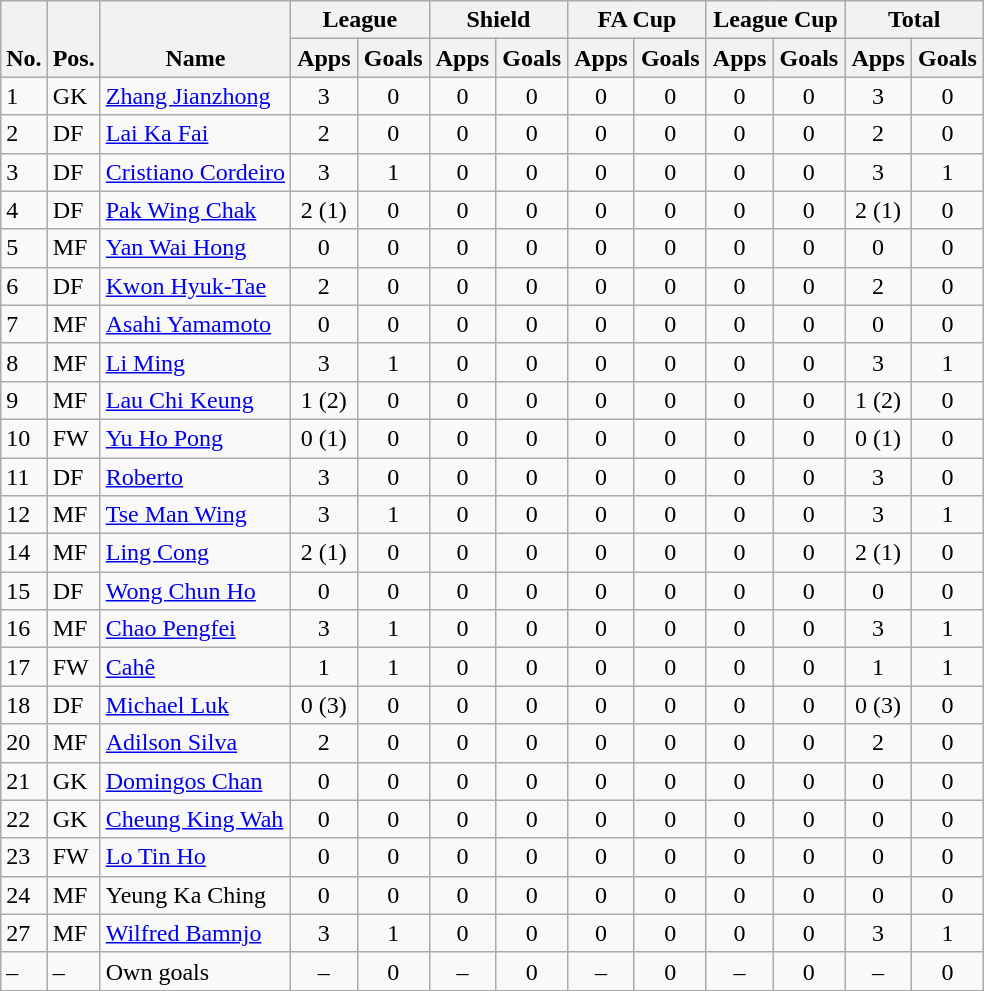<table class="wikitable" style="text-align:center">
<tr>
<th rowspan="2" valign="bottom">No.</th>
<th rowspan="2" valign="bottom">Pos.</th>
<th rowspan="2" valign="bottom">Name</th>
<th colspan="2" width="85">League</th>
<th colspan="2" width="85">Shield</th>
<th colspan="2" width="85">FA Cup</th>
<th colspan="2" width="85">League Cup</th>
<th colspan="2" width="85">Total</th>
</tr>
<tr>
<th>Apps</th>
<th>Goals</th>
<th>Apps</th>
<th>Goals</th>
<th>Apps</th>
<th>Goals</th>
<th>Apps</th>
<th>Goals</th>
<th>Apps</th>
<th>Goals</th>
</tr>
<tr>
<td align="left">1</td>
<td align="left">GK</td>
<td align="left"> <a href='#'>Zhang Jianzhong</a></td>
<td>3</td>
<td>0</td>
<td>0</td>
<td>0</td>
<td>0</td>
<td>0</td>
<td>0</td>
<td>0</td>
<td>3</td>
<td>0</td>
</tr>
<tr>
<td align="left">2</td>
<td align="left">DF</td>
<td align="left"> <a href='#'>Lai Ka Fai</a></td>
<td>2</td>
<td>0</td>
<td>0</td>
<td>0</td>
<td>0</td>
<td>0</td>
<td>0</td>
<td>0</td>
<td>2</td>
<td>0</td>
</tr>
<tr>
<td align="left">3</td>
<td align="left">DF</td>
<td align="left"> <a href='#'>Cristiano Cordeiro</a></td>
<td>3</td>
<td>1</td>
<td>0</td>
<td>0</td>
<td>0</td>
<td>0</td>
<td>0</td>
<td>0</td>
<td>3</td>
<td>1</td>
</tr>
<tr>
<td align="left">4</td>
<td align="left">DF</td>
<td align="left"> <a href='#'>Pak Wing Chak</a></td>
<td>2 (1)</td>
<td>0</td>
<td>0</td>
<td>0</td>
<td>0</td>
<td>0</td>
<td>0</td>
<td>0</td>
<td>2 (1)</td>
<td>0</td>
</tr>
<tr>
<td align="left">5</td>
<td align="left">MF</td>
<td align="left"> <a href='#'>Yan Wai Hong</a></td>
<td>0</td>
<td>0</td>
<td>0</td>
<td>0</td>
<td>0</td>
<td>0</td>
<td>0</td>
<td>0</td>
<td>0</td>
<td>0</td>
</tr>
<tr>
<td align="left">6</td>
<td align="left">DF</td>
<td align="left"> <a href='#'>Kwon Hyuk-Tae</a></td>
<td>2</td>
<td>0</td>
<td>0</td>
<td>0</td>
<td>0</td>
<td>0</td>
<td>0</td>
<td>0</td>
<td>2</td>
<td>0</td>
</tr>
<tr>
<td align="left">7</td>
<td align="left">MF</td>
<td align="left"> <a href='#'>Asahi Yamamoto</a></td>
<td>0</td>
<td>0</td>
<td>0</td>
<td>0</td>
<td>0</td>
<td>0</td>
<td>0</td>
<td>0</td>
<td>0</td>
<td>0</td>
</tr>
<tr>
<td align="left">8</td>
<td align="left">MF</td>
<td align="left"> <a href='#'>Li Ming</a></td>
<td>3</td>
<td>1</td>
<td>0</td>
<td>0</td>
<td>0</td>
<td>0</td>
<td>0</td>
<td>0</td>
<td>3</td>
<td>1</td>
</tr>
<tr>
<td align="left">9</td>
<td align="left">MF</td>
<td align="left"> <a href='#'>Lau Chi Keung</a></td>
<td>1 (2)</td>
<td>0</td>
<td>0</td>
<td>0</td>
<td>0</td>
<td>0</td>
<td>0</td>
<td>0</td>
<td>1 (2)</td>
<td>0</td>
</tr>
<tr>
<td align="left">10</td>
<td align="left">FW</td>
<td align="left"> <a href='#'>Yu Ho Pong</a></td>
<td>0 (1)</td>
<td>0</td>
<td>0</td>
<td>0</td>
<td>0</td>
<td>0</td>
<td>0</td>
<td>0</td>
<td>0 (1)</td>
<td>0</td>
</tr>
<tr>
<td align="left">11</td>
<td align="left">DF</td>
<td align="left"> <a href='#'>Roberto</a></td>
<td>3</td>
<td>0</td>
<td>0</td>
<td>0</td>
<td>0</td>
<td>0</td>
<td>0</td>
<td>0</td>
<td>3</td>
<td>0</td>
</tr>
<tr>
<td align="left">12</td>
<td align="left">MF</td>
<td align="left"> <a href='#'>Tse Man Wing</a></td>
<td>3</td>
<td>1</td>
<td>0</td>
<td>0</td>
<td>0</td>
<td>0</td>
<td>0</td>
<td>0</td>
<td>3</td>
<td>1</td>
</tr>
<tr>
<td align="left">14</td>
<td align="left">MF</td>
<td align="left"> <a href='#'>Ling Cong</a></td>
<td>2 (1)</td>
<td>0</td>
<td>0</td>
<td>0</td>
<td>0</td>
<td>0</td>
<td>0</td>
<td>0</td>
<td>2 (1)</td>
<td>0</td>
</tr>
<tr>
<td align="left">15</td>
<td align="left">DF</td>
<td align="left"> <a href='#'>Wong Chun Ho</a></td>
<td>0</td>
<td>0</td>
<td>0</td>
<td>0</td>
<td>0</td>
<td>0</td>
<td>0</td>
<td>0</td>
<td>0</td>
<td>0</td>
</tr>
<tr>
<td align="left">16</td>
<td align="left">MF</td>
<td align="left"> <a href='#'>Chao Pengfei</a></td>
<td>3</td>
<td>1</td>
<td>0</td>
<td>0</td>
<td>0</td>
<td>0</td>
<td>0</td>
<td>0</td>
<td>3</td>
<td>1</td>
</tr>
<tr>
<td align="left">17</td>
<td align="left">FW</td>
<td align="left"> <a href='#'>Cahê</a></td>
<td>1</td>
<td>1</td>
<td>0</td>
<td>0</td>
<td>0</td>
<td>0</td>
<td>0</td>
<td>0</td>
<td>1</td>
<td>1</td>
</tr>
<tr>
<td align="left">18</td>
<td align="left">DF</td>
<td align="left"> <a href='#'>Michael Luk</a></td>
<td>0 (3)</td>
<td>0</td>
<td>0</td>
<td>0</td>
<td>0</td>
<td>0</td>
<td>0</td>
<td>0</td>
<td>0 (3)</td>
<td>0</td>
</tr>
<tr>
<td align="left">20</td>
<td align="left">MF</td>
<td align="left"> <a href='#'>Adilson Silva</a></td>
<td>2</td>
<td>0</td>
<td>0</td>
<td>0</td>
<td>0</td>
<td>0</td>
<td>0</td>
<td>0</td>
<td>2</td>
<td>0</td>
</tr>
<tr>
<td align="left">21</td>
<td align="left">GK</td>
<td align="left"> <a href='#'>Domingos Chan</a></td>
<td>0</td>
<td>0</td>
<td>0</td>
<td>0</td>
<td>0</td>
<td>0</td>
<td>0</td>
<td>0</td>
<td>0</td>
<td>0</td>
</tr>
<tr>
<td align="left">22</td>
<td align="left">GK</td>
<td align="left"> <a href='#'>Cheung King Wah</a></td>
<td>0</td>
<td>0</td>
<td>0</td>
<td>0</td>
<td>0</td>
<td>0</td>
<td>0</td>
<td>0</td>
<td>0</td>
<td>0</td>
</tr>
<tr>
<td align="left">23</td>
<td align="left">FW</td>
<td align="left"> <a href='#'>Lo Tin Ho</a></td>
<td>0</td>
<td>0</td>
<td>0</td>
<td>0</td>
<td>0</td>
<td>0</td>
<td>0</td>
<td>0</td>
<td>0</td>
<td>0</td>
</tr>
<tr>
<td align="left">24</td>
<td align="left">MF</td>
<td align="left"> Yeung Ka Ching</td>
<td>0</td>
<td>0</td>
<td>0</td>
<td>0</td>
<td>0</td>
<td>0</td>
<td>0</td>
<td>0</td>
<td>0</td>
<td>0</td>
</tr>
<tr>
<td align="left">27</td>
<td align="left">MF</td>
<td align="left"> <a href='#'>Wilfred Bamnjo</a></td>
<td>3</td>
<td>1</td>
<td>0</td>
<td>0</td>
<td>0</td>
<td>0</td>
<td>0</td>
<td>0</td>
<td>3</td>
<td>1</td>
</tr>
<tr>
<td align="left">–</td>
<td align="left">–</td>
<td align="left">Own goals</td>
<td>–</td>
<td>0</td>
<td>–</td>
<td>0</td>
<td>–</td>
<td>0</td>
<td>–</td>
<td>0</td>
<td>–</td>
<td>0</td>
</tr>
</table>
